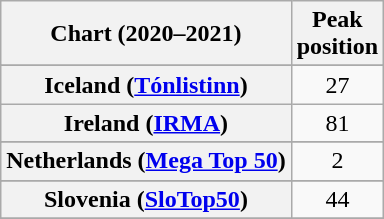<table class="wikitable sortable plainrowheaders" style="text-align:center">
<tr>
<th scope="col">Chart (2020–2021)</th>
<th scope="col">Peak<br>position</th>
</tr>
<tr>
</tr>
<tr>
</tr>
<tr>
</tr>
<tr>
</tr>
<tr>
</tr>
<tr>
</tr>
<tr>
</tr>
<tr>
<th scope="row">Iceland (<a href='#'>Tónlistinn</a>)</th>
<td>27</td>
</tr>
<tr>
<th scope="row">Ireland (<a href='#'>IRMA</a>)</th>
<td>81</td>
</tr>
<tr>
</tr>
<tr>
<th scope="row">Netherlands (<a href='#'>Mega Top 50</a>)</th>
<td>2</td>
</tr>
<tr>
</tr>
<tr>
</tr>
<tr>
<th scope="row">Slovenia (<a href='#'>SloTop50</a>)</th>
<td>44</td>
</tr>
<tr>
</tr>
</table>
